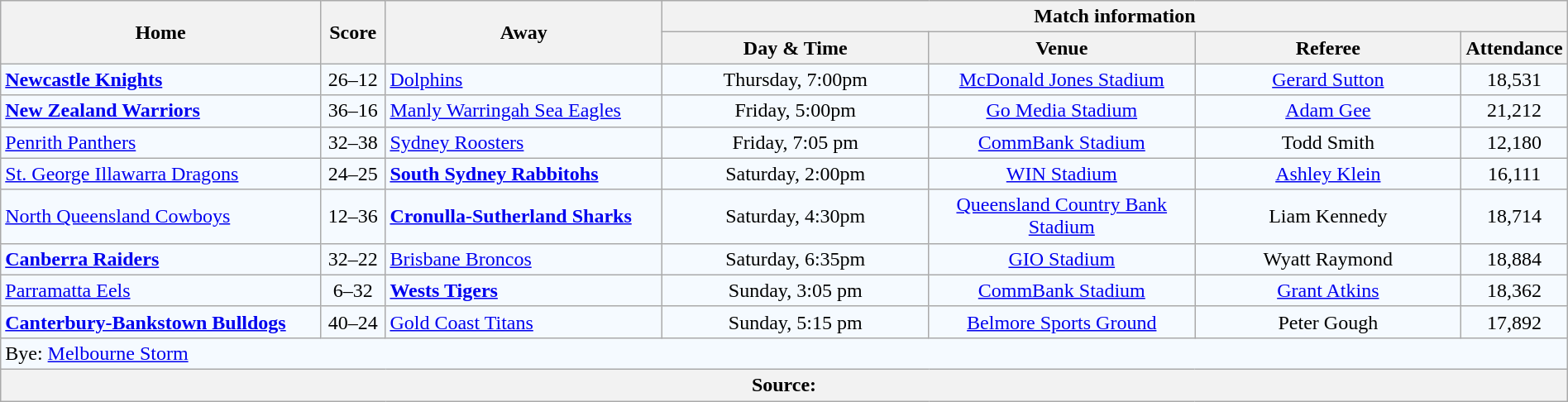<table class="wikitable" style="border-collapse:collapse; text-align:center; width:100%;">
<tr style="text-align:center; background:#f5faff;"  style="background:#c1d8ff;">
<th rowspan="2">Home</th>
<th rowspan="2">Score</th>
<th rowspan="2">Away</th>
<th colspan="4">Match information</th>
</tr>
<tr>
<th width="17%">Day & Time</th>
<th width="17%">Venue</th>
<th width="17%">Referee</th>
<th width="5%">Attendance</th>
</tr>
<tr style="text-align:center; background:#f5faff;">
<td align="left"><strong> <a href='#'>Newcastle Knights</a></strong></td>
<td>26–12</td>
<td align="left"> <a href='#'>Dolphins</a></td>
<td>Thursday, 7:00pm</td>
<td><a href='#'>McDonald Jones Stadium</a></td>
<td><a href='#'>Gerard Sutton</a></td>
<td>18,531</td>
</tr>
<tr style="text-align:center; background:#f5faff;">
<td align="left"><strong> <a href='#'>New Zealand Warriors</a></strong></td>
<td>36–16</td>
<td align="left"> <a href='#'>Manly Warringah Sea Eagles</a></td>
<td>Friday, 5:00pm</td>
<td><a href='#'>Go Media Stadium</a></td>
<td><a href='#'>Adam Gee</a></td>
<td>21,212</td>
</tr>
<tr style="text-align:center; background:#f5faff;">
<td align="left"> <a href='#'>Penrith Panthers</a></td>
<td>32–38</td>
<td align="left"> <a href='#'>Sydney Roosters</a></td>
<td>Friday, 7:05 pm</td>
<td><a href='#'>CommBank Stadium</a></td>
<td>Todd Smith</td>
<td>12,180</td>
</tr>
<tr style="text-align:center; background:#f5faff;">
<td align="left"> <a href='#'>St. George Illawarra Dragons</a></td>
<td>24–25</td>
<td align="left"><strong> <a href='#'>South Sydney Rabbitohs</a></strong></td>
<td>Saturday, 2:00pm</td>
<td><a href='#'>WIN Stadium</a></td>
<td><a href='#'>Ashley Klein</a></td>
<td>16,111</td>
</tr>
<tr style="text-align:center; background:#f5faff;">
<td align="left"> <a href='#'>North Queensland Cowboys</a></td>
<td>12–36</td>
<td align="left"><strong> <a href='#'>Cronulla-Sutherland Sharks</a></strong></td>
<td>Saturday, 4:30pm</td>
<td><a href='#'>Queensland Country Bank Stadium</a></td>
<td>Liam Kennedy</td>
<td>18,714</td>
</tr>
<tr style="text-align:center; background:#f5faff;">
<td align="left"><strong> <a href='#'>Canberra Raiders</a></strong></td>
<td>32–22</td>
<td align="left"> <a href='#'>Brisbane Broncos</a></td>
<td>Saturday, 6:35pm</td>
<td><a href='#'>GIO Stadium</a></td>
<td>Wyatt Raymond</td>
<td>18,884</td>
</tr>
<tr style="text-align:center; background:#f5faff;">
<td align="left"> <a href='#'>Parramatta Eels</a></td>
<td>6–32</td>
<td align="left"><strong> <a href='#'>Wests Tigers</a></strong></td>
<td>Sunday, 3:05 pm</td>
<td><a href='#'>CommBank Stadium</a></td>
<td><a href='#'>Grant Atkins</a></td>
<td>18,362</td>
</tr>
<tr style="text-align:center; background:#f5faff;">
<td align="left"><strong> <a href='#'>Canterbury-Bankstown Bulldogs</a></strong></td>
<td>40–24</td>
<td align="left"> <a href='#'>Gold Coast Titans</a></td>
<td>Sunday, 5:15 pm</td>
<td><a href='#'>Belmore Sports Ground</a></td>
<td>Peter Gough</td>
<td>17,892</td>
</tr>
<tr style="text-align:center; background:#f5faff;">
<td colspan="7" align="left">Bye:  <a href='#'>Melbourne Storm</a></td>
</tr>
<tr>
<th colspan="7" align="left">Source:</th>
</tr>
</table>
